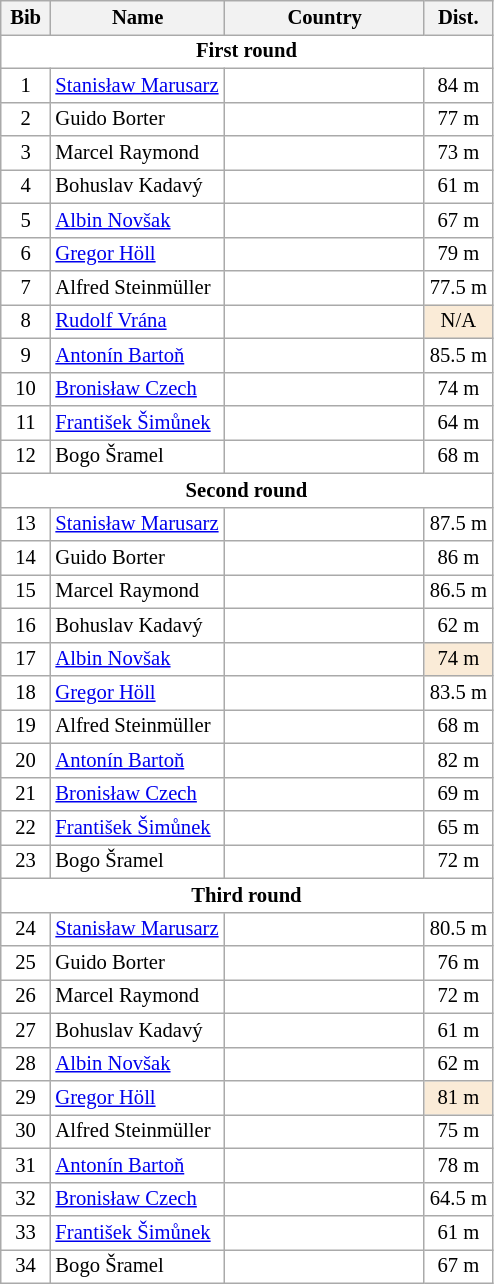<table class="wikitable sortable" style="background:#fff; font-size:86%; width:26%; line-height:16px; border:grey solid 1px; border-collapse:collapse;">
<tr>
<th width="30">Bib</th>
<th width="135">Name</th>
<th width="169">Country</th>
<th width="45">Dist.</th>
</tr>
<tr>
<td colspan=4 align=center><strong>First round</strong></td>
</tr>
<tr>
<td align=center>1</td>
<td><a href='#'>Stanisław Marusarz</a></td>
<td></td>
<td align=center>84 m</td>
</tr>
<tr>
<td align=center>2</td>
<td>Guido Borter</td>
<td></td>
<td align=center>77 m</td>
</tr>
<tr>
<td align=center>3</td>
<td>Marcel Raymond</td>
<td></td>
<td align=center>73 m</td>
</tr>
<tr>
<td align=center>4</td>
<td>Bohuslav Kadavý</td>
<td></td>
<td align=center>61 m</td>
</tr>
<tr>
<td align=center>5</td>
<td><a href='#'>Albin Novšak</a></td>
<td></td>
<td align=center>67 m</td>
</tr>
<tr>
<td align=center>6</td>
<td><a href='#'>Gregor Höll</a></td>
<td></td>
<td align=center>79 m</td>
</tr>
<tr>
<td align=center>7</td>
<td>Alfred Steinmüller</td>
<td></td>
<td align=center>77.5 m</td>
</tr>
<tr>
<td align=center>8</td>
<td><a href='#'>Rudolf Vrána</a></td>
<td></td>
<td align=center bgcolor=#FAEBD7>N/A</td>
</tr>
<tr>
<td align=center>9</td>
<td><a href='#'>Antonín Bartoň</a></td>
<td></td>
<td align=center>85.5 m</td>
</tr>
<tr>
<td align=center>10</td>
<td><a href='#'>Bronisław Czech</a></td>
<td></td>
<td align=center>74 m</td>
</tr>
<tr>
<td align=center>11</td>
<td><a href='#'>František Šimůnek</a></td>
<td></td>
<td align=center>64 m</td>
</tr>
<tr>
<td align=center>12</td>
<td>Bogo Šramel</td>
<td></td>
<td align=center>68 m</td>
</tr>
<tr>
<td colspan=4 align=center><strong>Second round</strong></td>
</tr>
<tr>
<td align=center>13</td>
<td><a href='#'>Stanisław Marusarz</a></td>
<td></td>
<td align=center>87.5 m</td>
</tr>
<tr>
<td align=center>14</td>
<td>Guido Borter</td>
<td></td>
<td align=center>86 m</td>
</tr>
<tr>
<td align=center>15</td>
<td>Marcel Raymond</td>
<td></td>
<td align=center>86.5 m</td>
</tr>
<tr>
<td align=center>16</td>
<td>Bohuslav Kadavý</td>
<td></td>
<td align=center>62 m</td>
</tr>
<tr>
<td align=center>17</td>
<td><a href='#'>Albin Novšak</a></td>
<td></td>
<td align=center bgcolor=#FAEBD7>74 m</td>
</tr>
<tr>
<td align=center>18</td>
<td><a href='#'>Gregor Höll</a></td>
<td></td>
<td align=center>83.5 m</td>
</tr>
<tr>
<td align=center>19</td>
<td>Alfred Steinmüller</td>
<td></td>
<td align=center>68 m</td>
</tr>
<tr>
<td align=center>20</td>
<td><a href='#'>Antonín Bartoň</a></td>
<td></td>
<td align=center>82 m</td>
</tr>
<tr>
<td align=center>21</td>
<td><a href='#'>Bronisław Czech</a></td>
<td></td>
<td align=center>69 m</td>
</tr>
<tr>
<td align=center>22</td>
<td><a href='#'>František Šimůnek</a></td>
<td></td>
<td align=center>65 m</td>
</tr>
<tr>
<td align=center>23</td>
<td>Bogo Šramel</td>
<td></td>
<td align=center>72 m</td>
</tr>
<tr>
<td colspan=4 align=center><strong>Third round</strong></td>
</tr>
<tr>
<td align=center>24</td>
<td><a href='#'>Stanisław Marusarz</a></td>
<td></td>
<td align=center>80.5 m</td>
</tr>
<tr>
<td align=center>25</td>
<td>Guido Borter</td>
<td></td>
<td align=center>76 m</td>
</tr>
<tr>
<td align=center>26</td>
<td>Marcel Raymond</td>
<td></td>
<td align=center>72 m</td>
</tr>
<tr>
<td align=center>27</td>
<td>Bohuslav Kadavý</td>
<td></td>
<td align=center>61 m</td>
</tr>
<tr>
<td align=center>28</td>
<td><a href='#'>Albin Novšak</a></td>
<td></td>
<td align=center>62 m</td>
</tr>
<tr>
<td align=center>29</td>
<td><a href='#'>Gregor Höll</a></td>
<td></td>
<td align=center bgcolor=#FAEBD7>81 m</td>
</tr>
<tr>
<td align=center>30</td>
<td>Alfred Steinmüller</td>
<td></td>
<td align=center>75 m</td>
</tr>
<tr>
<td align=center>31</td>
<td><a href='#'>Antonín Bartoň</a></td>
<td></td>
<td align=center>78 m</td>
</tr>
<tr>
<td align=center>32</td>
<td><a href='#'>Bronisław Czech</a></td>
<td></td>
<td align=center>64.5 m</td>
</tr>
<tr>
<td align=center>33</td>
<td><a href='#'>František Šimůnek</a></td>
<td></td>
<td align=center>61 m</td>
</tr>
<tr>
<td align=center>34</td>
<td>Bogo Šramel</td>
<td></td>
<td align=center>67 m</td>
</tr>
</table>
